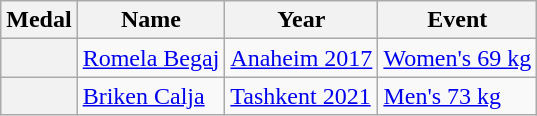<table class="wikitable plainrowheaders">
<tr>
<th scope="col">Medal</th>
<th scope="col">Name</th>
<th scope="col">Year</th>
<th scope="col">Event</th>
</tr>
<tr>
<th scope="row"></th>
<td><a href='#'>Romela Begaj</a></td>
<td><a href='#'>Anaheim 2017</a></td>
<td><a href='#'>Women's 69 kg</a></td>
</tr>
<tr>
<th scope="row"></th>
<td><a href='#'>Briken Calja</a></td>
<td><a href='#'>Tashkent 2021</a></td>
<td><a href='#'>Men's 73 kg</a></td>
</tr>
</table>
